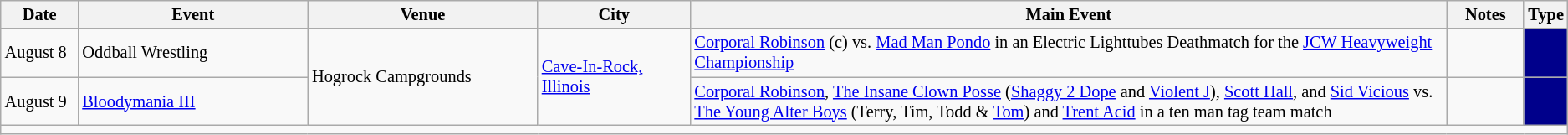<table class="sortable wikitable succession-box" style="font-size:85%;">
<tr>
<th scope="col" style="width:5%;">Date</th>
<th scope="col" style="width:15%;">Event</th>
<th scope="col" style="width:15%;">Venue</th>
<th scope="col" style="width:10%;">City</th>
<th scope="col" style="width:50%;">Main Event</th>
<th scope="col" style="width:10%;">Notes</th>
<th scope="col" style="width:1%;">Type</th>
</tr>
<tr>
<td>August 8</td>
<td>Oddball Wrestling</td>
<td rowspan=2>Hogrock Campgrounds</td>
<td rowspan=2><a href='#'>Cave-In-Rock, Illinois</a></td>
<td><a href='#'>Corporal Robinson</a> (c) vs. <a href='#'>Mad Man Pondo</a> in an Electric Lighttubes Deathmatch for the <a href='#'>JCW Heavyweight Championship</a></td>
<td></td>
<td style="background: darkblue"></td>
</tr>
<tr>
<td>August 9</td>
<td><a href='#'>Bloodymania III</a></td>
<td><a href='#'>Corporal Robinson</a>, <a href='#'>The Insane Clown Posse</a> (<a href='#'>Shaggy 2 Dope</a> and <a href='#'>Violent J</a>), <a href='#'>Scott Hall</a>, and <a href='#'>Sid Vicious</a> vs. <a href='#'>The Young Alter Boys</a> (Terry, Tim, Todd & <a href='#'>Tom</a>) and <a href='#'>Trent Acid</a> in a ten man tag team match</td>
<td></td>
<td style="background: darkblue"></td>
</tr>
<tr>
<td colspan="7"></td>
</tr>
</table>
